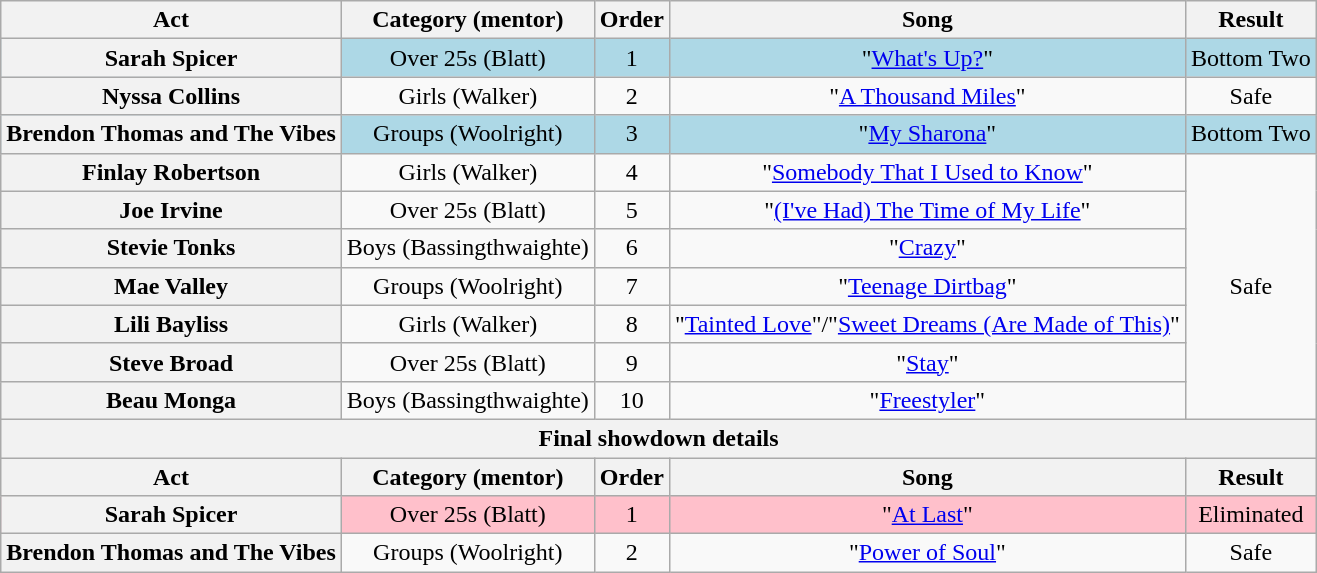<table class="wikitable plainrowheaders" style="text-align:center;">
<tr>
<th scope="col">Act</th>
<th scope="col">Category (mentor)</th>
<th scope="col">Order</th>
<th scope="col">Song</th>
<th scope="col">Result</th>
</tr>
<tr style="background:lightblue;">
<th scope="row">Sarah Spicer</th>
<td>Over 25s (Blatt)</td>
<td>1</td>
<td>"<a href='#'>What's Up?</a>"</td>
<td>Bottom Two</td>
</tr>
<tr>
<th scope="row">Nyssa Collins</th>
<td>Girls (Walker)</td>
<td>2</td>
<td>"<a href='#'>A Thousand Miles</a>"</td>
<td>Safe</td>
</tr>
<tr style="background:lightblue;">
<th scope="row">Brendon Thomas and The Vibes</th>
<td>Groups (Woolright)</td>
<td>3</td>
<td>"<a href='#'>My Sharona</a>"</td>
<td>Bottom Two</td>
</tr>
<tr>
<th scope="row">Finlay Robertson</th>
<td>Girls (Walker)</td>
<td>4</td>
<td>"<a href='#'>Somebody That I Used to Know</a>"</td>
<td rowspan=7>Safe</td>
</tr>
<tr>
<th scope="row">Joe Irvine</th>
<td>Over 25s (Blatt)</td>
<td>5</td>
<td>"<a href='#'>(I've Had) The Time of My Life</a>"</td>
</tr>
<tr>
<th scope="row">Stevie Tonks</th>
<td>Boys (Bassingthwaighte)</td>
<td>6</td>
<td>"<a href='#'>Crazy</a>"</td>
</tr>
<tr>
<th scope="row">Mae Valley</th>
<td>Groups (Woolright)</td>
<td>7</td>
<td>"<a href='#'>Teenage Dirtbag</a>"</td>
</tr>
<tr>
<th scope="row">Lili Bayliss</th>
<td>Girls (Walker)</td>
<td>8</td>
<td>"<a href='#'>Tainted Love</a>"/"<a href='#'>Sweet Dreams (Are Made of This)</a>"</td>
</tr>
<tr>
<th scope="row">Steve Broad</th>
<td>Over 25s (Blatt)</td>
<td>9</td>
<td>"<a href='#'>Stay</a>"</td>
</tr>
<tr>
<th scope="row">Beau Monga</th>
<td>Boys (Bassingthwaighte)</td>
<td>10</td>
<td>"<a href='#'>Freestyler</a>"</td>
</tr>
<tr>
<th colspan="5">Final showdown details</th>
</tr>
<tr>
<th scope="col">Act</th>
<th scope="col">Category (mentor)</th>
<th scope="col">Order</th>
<th scope="col">Song</th>
<th scope="col">Result</th>
</tr>
<tr style="background:pink;">
<th scope="row">Sarah Spicer</th>
<td>Over 25s (Blatt)</td>
<td>1</td>
<td>"<a href='#'>At Last</a>"</td>
<td>Eliminated</td>
</tr>
<tr>
<th scope="row">Brendon Thomas and The Vibes</th>
<td>Groups (Woolright)</td>
<td>2</td>
<td>"<a href='#'>Power of Soul</a>"</td>
<td>Safe</td>
</tr>
</table>
